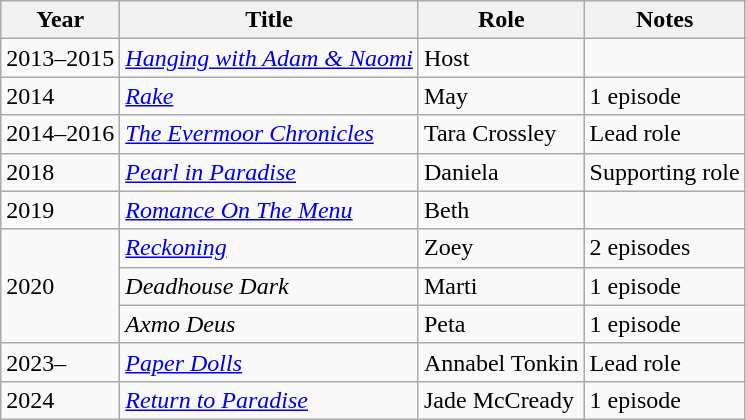<table class="wikitable sortable">
<tr>
<th>Year</th>
<th>Title</th>
<th>Role</th>
<th class="unsortable">Notes</th>
</tr>
<tr>
<td>2013–2015</td>
<td><em><a href='#'>Hanging with Adam & Naomi</a></em></td>
<td>Host</td>
<td></td>
</tr>
<tr>
<td>2014</td>
<td><em><a href='#'>Rake</a></em></td>
<td>May</td>
<td>1 episode</td>
</tr>
<tr>
<td>2014–2016</td>
<td><em><a href='#'>The Evermoor Chronicles</a></em></td>
<td>Tara Crossley</td>
<td>Lead role</td>
</tr>
<tr>
<td>2018</td>
<td><em><a href='#'>Pearl in Paradise</a></em></td>
<td>Daniela</td>
<td>Supporting role</td>
</tr>
<tr>
<td>2019</td>
<td><em><a href='#'>Romance On The Menu</a></em></td>
<td>Beth</td>
<td></td>
</tr>
<tr>
<td scope=row rowspan=3>2020</td>
<td><em><a href='#'>Reckoning</a></em></td>
<td>Zoey</td>
<td>2 episodes</td>
</tr>
<tr>
<td><em>Deadhouse Dark</em></td>
<td>Marti</td>
<td>1 episode</td>
</tr>
<tr>
<td><em>Axmo Deus</em></td>
<td>Peta</td>
<td>1 episode</td>
</tr>
<tr>
<td>2023–</td>
<td><em><a href='#'>Paper Dolls</a></em></td>
<td>Annabel Tonkin</td>
<td>Lead role</td>
</tr>
<tr>
<td>2024</td>
<td><em><a href='#'>Return to Paradise</a></em></td>
<td>Jade McCready</td>
<td>1 episode</td>
</tr>
</table>
